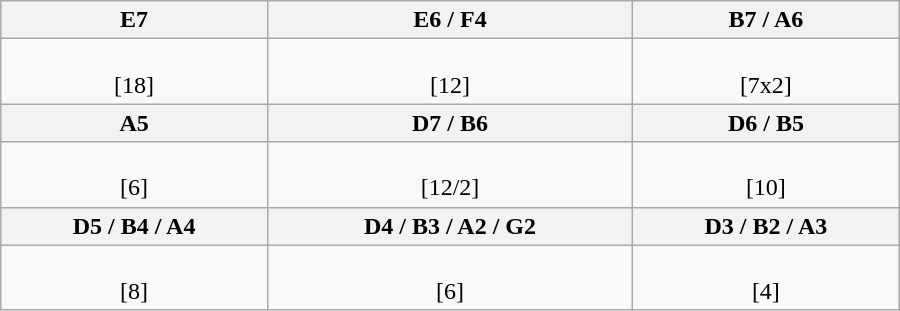<table class=wikitable width=600>
<tr>
<th>E7</th>
<th>E6 / F4</th>
<th>B7 / A6</th>
</tr>
<tr valign=top align=center>
<td><br>[18]</td>
<td><br>[12]</td>
<td><br>[7x2]</td>
</tr>
<tr>
<th>A5</th>
<th>D7 / B6</th>
<th>D6 / B5</th>
</tr>
<tr valign=top align=center>
<td><br>[6]</td>
<td><br>[12/2]</td>
<td><br>[10]</td>
</tr>
<tr>
<th>D5 / B4 / A4</th>
<th>D4 / B3 / A2 / G2</th>
<th>D3 / B2 / A3</th>
</tr>
<tr valign=top align=center>
<td><br>[8]</td>
<td><br>[6]</td>
<td><br>[4]</td>
</tr>
</table>
